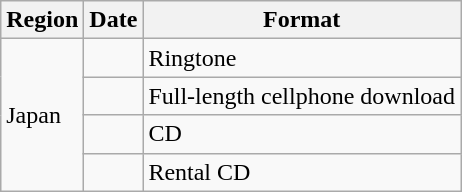<table class="wikitable">
<tr>
<th>Region</th>
<th>Date</th>
<th>Format</th>
</tr>
<tr>
<td rowspan="4">Japan</td>
<td></td>
<td>Ringtone</td>
</tr>
<tr>
<td></td>
<td>Full-length cellphone download</td>
</tr>
<tr>
<td></td>
<td>CD</td>
</tr>
<tr>
<td></td>
<td>Rental CD</td>
</tr>
</table>
